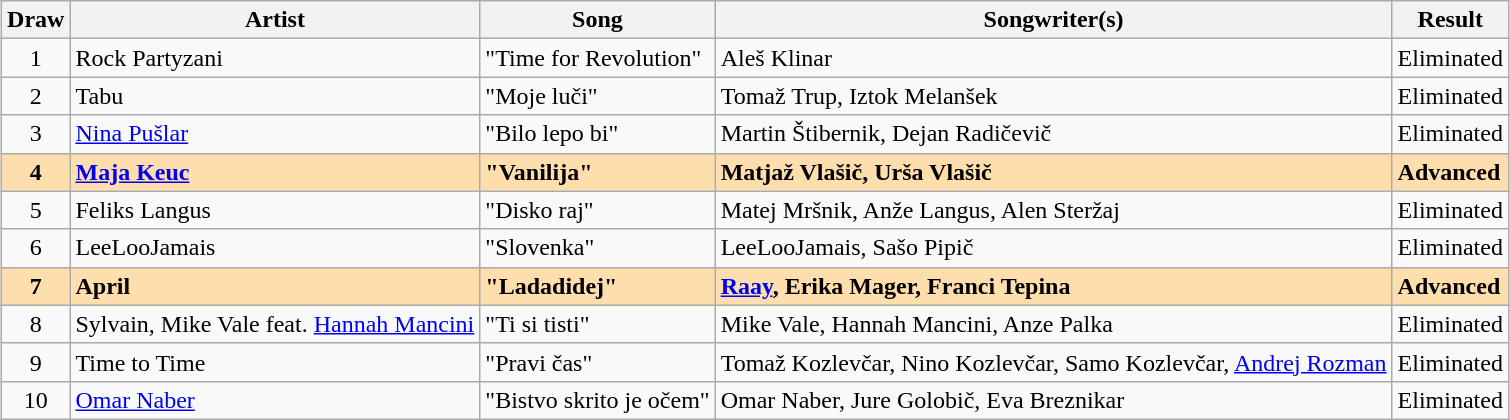<table class="sortable wikitable" style="margin: 1em auto 1em auto; text-align:center">
<tr>
<th>Draw</th>
<th>Artist</th>
<th>Song</th>
<th>Songwriter(s)</th>
<th>Result</th>
</tr>
<tr>
<td>1</td>
<td align="left">Rock Partyzani</td>
<td align="left">"Time for Revolution"</td>
<td align="left">Aleš Klinar</td>
<td align="left">Eliminated</td>
</tr>
<tr>
<td>2</td>
<td align="left">Tabu</td>
<td align="left">"Moje luči"</td>
<td align="left">Tomaž Trup, Iztok Melanšek</td>
<td align="left">Eliminated</td>
</tr>
<tr>
<td>3</td>
<td align="left"><a href='#'>Nina Pušlar</a></td>
<td align="left">"Bilo lepo bi"</td>
<td align="left">Martin Štibernik, Dejan Radičevič</td>
<td>Eliminated</td>
</tr>
<tr style="font-weight:bold;background:navajowhite">
<td>4</td>
<td align="left"><a href='#'>Maja Keuc</a></td>
<td align="left">"Vanilija"</td>
<td align="left">Matjaž Vlašič, Urša Vlašič</td>
<td align="left">Advanced</td>
</tr>
<tr>
<td>5</td>
<td align="left">Feliks Langus</td>
<td align="left">"Disko raj"</td>
<td align="left">Matej Mršnik, Anže Langus, Alen Steržaj</td>
<td align="left">Eliminated</td>
</tr>
<tr>
<td>6</td>
<td align="left">LeeLooJamais</td>
<td align="left">"Slovenka"</td>
<td align="left">LeeLooJamais, Sašo Pipič</td>
<td align="left">Eliminated</td>
</tr>
<tr style="font-weight:bold; background:navajowhite">
<td>7</td>
<td align="left">April</td>
<td align="left">"Ladadidej"</td>
<td align="left"><a href='#'>Raay</a>, Erika Mager, Franci Tepina</td>
<td align="left">Advanced</td>
</tr>
<tr>
<td>8</td>
<td align="left">Sylvain, Mike Vale feat. <a href='#'>Hannah Mancini</a></td>
<td align="left">"Ti si tisti"</td>
<td align="left">Mike Vale, Hannah Mancini, Anze Palka</td>
<td align="left">Eliminated</td>
</tr>
<tr>
<td>9</td>
<td align="left">Time to Time</td>
<td align="left">"Pravi čas"</td>
<td align="left">Tomaž Kozlevčar, Nino Kozlevčar, Samo Kozlevčar, <a href='#'>Andrej Rozman</a></td>
<td align="left">Eliminated</td>
</tr>
<tr>
<td>10</td>
<td align="left"><a href='#'>Omar Naber</a></td>
<td align="left">"Bistvo skrito je očem"</td>
<td align="left">Omar Naber, Jure Golobič, Eva Breznikar</td>
<td align="left">Eliminated</td>
</tr>
</table>
